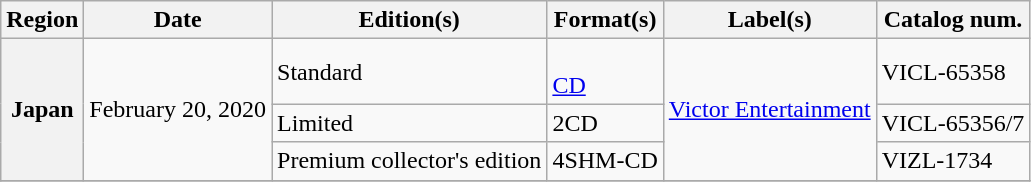<table class="wikitable plainrowheaders">
<tr>
<th scope="col">Region</th>
<th scope="col">Date</th>
<th scope="col">Edition(s)</th>
<th scope="col">Format(s)</th>
<th scope="col">Label(s)</th>
<th scope="col">Catalog num.</th>
</tr>
<tr>
<th scope="row" rowspan="3">Japan</th>
<td rowspan="3">February 20, 2020</td>
<td rowspan="1">Standard</td>
<td rowspan="1"><br><a href='#'>CD</a></td>
<td rowspan="3"><a href='#'>Victor Entertainment</a></td>
<td>VICL-65358</td>
</tr>
<tr>
<td>Limited</td>
<td>2CD</td>
<td>VICL-65356/7</td>
</tr>
<tr>
<td>Premium collector's edition</td>
<td>4SHM-CD</td>
<td>VIZL-1734</td>
</tr>
<tr>
</tr>
</table>
